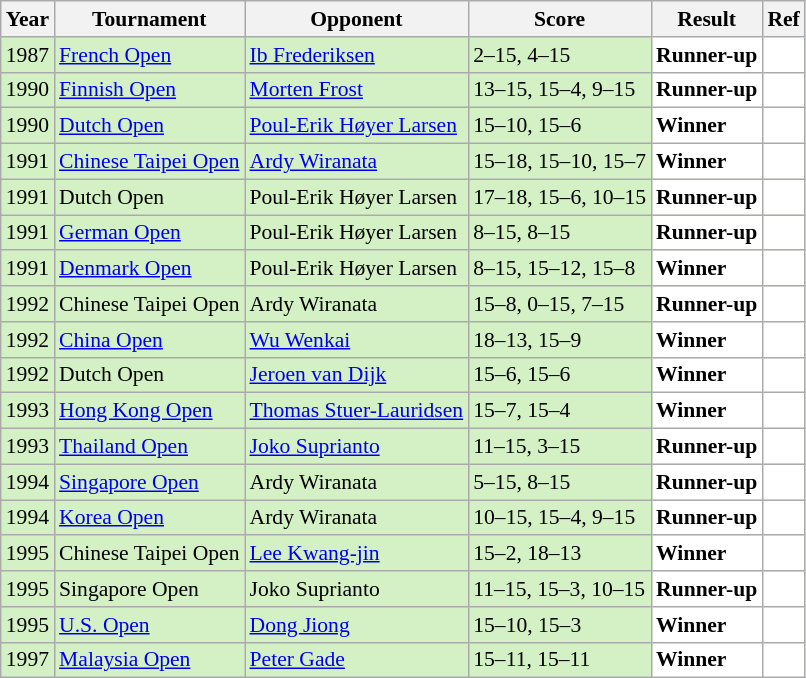<table class="sortable wikitable" style="font-size: 90%;">
<tr>
<th>Year</th>
<th>Tournament</th>
<th>Opponent</th>
<th>Score</th>
<th>Result</th>
<th>Ref</th>
</tr>
<tr style="background:#D4F1C5">
<td align="center">1987</td>
<td align="left"><a href='#'>French Open</a></td>
<td align="left"> <a href='#'>Ib Frederiksen</a></td>
<td align="left">2–15, 4–15</td>
<td style="text-align:left; background:white"> <strong>Runner-up</strong></td>
<td style="text-align:center; background:white"></td>
</tr>
<tr style="background:#D4F1C5">
<td align="center">1990</td>
<td align="left"><a href='#'>Finnish Open</a></td>
<td align="left"> <a href='#'>Morten Frost</a></td>
<td align="left">13–15, 15–4, 9–15</td>
<td style="text-align:left; background:white"> <strong>Runner-up</strong></td>
<td style="text-align:center; background:white"></td>
</tr>
<tr style="background:#D4F1C5">
<td align="center">1990</td>
<td align="left"><a href='#'>Dutch Open</a></td>
<td align="left"> <a href='#'>Poul-Erik Høyer Larsen</a></td>
<td align="left">15–10, 15–6</td>
<td style="text-align:left; background:white"> <strong>Winner</strong></td>
<td style="text-align:center; background:white"></td>
</tr>
<tr style="background:#D4F1C5">
<td align="center">1991</td>
<td align="left"><a href='#'>Chinese Taipei Open</a></td>
<td align="left"> <a href='#'>Ardy Wiranata</a></td>
<td align="left">15–18, 15–10, 15–7</td>
<td style="text-align:left; background:white"> <strong>Winner</strong></td>
<td style="text-align:center; background:white"></td>
</tr>
<tr style="background:#D4F1C5">
<td align="center">1991</td>
<td align="left">Dutch Open</td>
<td align="left"> Poul-Erik Høyer Larsen</td>
<td align="left">17–18, 15–6, 10–15</td>
<td style="text-align:left; background:white"> <strong>Runner-up</strong></td>
<td style="text-align:center; background:white"></td>
</tr>
<tr style="background:#D4F1C5">
<td align="center">1991</td>
<td align="left"><a href='#'>German Open</a></td>
<td align="left"> Poul-Erik Høyer Larsen</td>
<td align="left">8–15, 8–15</td>
<td style="text-align:left; background:white"> <strong>Runner-up</strong></td>
<td style="text-align:center; background:white"></td>
</tr>
<tr style="background:#D4F1C5">
<td align="center">1991</td>
<td align="left"><a href='#'>Denmark Open</a></td>
<td align="left"> Poul-Erik Høyer Larsen</td>
<td align="left">8–15, 15–12, 15–8</td>
<td style="text-align:left; background:white"> <strong>Winner</strong></td>
<td style="text-align:center; background:white"></td>
</tr>
<tr style="background:#D4F1C5">
<td align="center">1992</td>
<td align="left">Chinese Taipei Open</td>
<td align="left"> Ardy Wiranata</td>
<td align="left">15–8, 0–15, 7–15</td>
<td style="text-align:left; background:white"> <strong>Runner-up</strong></td>
<td style="text-align:center; background:white"></td>
</tr>
<tr style="background:#D4F1C5">
<td align="center">1992</td>
<td align="left"><a href='#'>China Open</a></td>
<td align="left"> <a href='#'>Wu Wenkai</a></td>
<td align="left">18–13, 15–9</td>
<td style="text-align:left; background:white"> <strong>Winner</strong></td>
<td style="text-align:center; background:white"></td>
</tr>
<tr style="background:#D4F1C5">
<td align="center">1992</td>
<td align="left">Dutch Open</td>
<td align="left"> <a href='#'>Jeroen van Dijk</a></td>
<td align="left">15–6, 15–6</td>
<td style="text-align:left; background:white"> <strong>Winner</strong></td>
<td style="text-align:center; background:white"></td>
</tr>
<tr style="background:#D4F1C5">
<td align="center">1993</td>
<td align="left"><a href='#'>Hong Kong Open</a></td>
<td align="left"> <a href='#'>Thomas Stuer-Lauridsen</a></td>
<td align="left">15–7, 15–4</td>
<td style="text-align:left; background:white"> <strong>Winner</strong></td>
<td style="text-align:center; background:white"></td>
</tr>
<tr style="background:#D4F1C5">
<td align="center">1993</td>
<td align="left"><a href='#'>Thailand Open</a></td>
<td align="left"> <a href='#'>Joko Suprianto</a></td>
<td align="left">11–15, 3–15</td>
<td style="text-align:left; background:white"> <strong>Runner-up</strong></td>
<td style="text-align:center; background:white"></td>
</tr>
<tr style="background:#D4F1C5">
<td align="center">1994</td>
<td align="left"><a href='#'>Singapore Open</a></td>
<td align="left"> Ardy Wiranata</td>
<td align="left">5–15, 8–15</td>
<td style="text-align:left; background:white"> <strong>Runner-up</strong></td>
<td style="text-align:center; background:white"></td>
</tr>
<tr style="background:#D4F1C5">
<td align="center">1994</td>
<td align="left"><a href='#'>Korea Open</a></td>
<td align="left"> Ardy Wiranata</td>
<td align="left">10–15, 15–4, 9–15</td>
<td style="text-align:left; background:white"> <strong>Runner-up</strong></td>
<td style="text-align:center; background:white"></td>
</tr>
<tr style="background:#D4F1C5">
<td align="center">1995</td>
<td align="left">Chinese Taipei Open</td>
<td align="left"> <a href='#'>Lee Kwang-jin</a></td>
<td align="left">15–2, 18–13</td>
<td style="text-align:left; background:white"> <strong>Winner</strong></td>
<td style="text-align:center; background:white"></td>
</tr>
<tr style="background:#D4F1C5">
<td align="center">1995</td>
<td align="left">Singapore Open</td>
<td align="left"> Joko Suprianto</td>
<td align="left">11–15, 15–3, 10–15</td>
<td style="text-align:left; background:white"> <strong>Runner-up</strong></td>
<td style="text-align:center; background:white"></td>
</tr>
<tr style="background:#D4F1C5">
<td align="center">1995</td>
<td align="left"><a href='#'>U.S. Open</a></td>
<td align="left"> <a href='#'>Dong Jiong</a></td>
<td align="left">15–10, 15–3</td>
<td style="text-align:left; background:white"> <strong>Winner</strong></td>
<td style="text-align:center; background:white"></td>
</tr>
<tr style="background:#D4F1C5">
<td align="center">1997</td>
<td align="left"><a href='#'>Malaysia Open</a></td>
<td align="left"> <a href='#'>Peter Gade</a></td>
<td align="left">15–11, 15–11</td>
<td style="text-align:left; background:white"> <strong>Winner</strong></td>
<td style="text-align:center; background:white"></td>
</tr>
</table>
